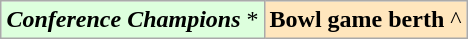<table class="wikitable" style="margin:1em auto;">
<tr>
<td bgcolor="#ddffdd"><strong><em>Conference Champions</em></strong> *</td>
<td bgcolor="#ffe6bd"><strong>Bowl game berth</strong> ^</td>
</tr>
</table>
